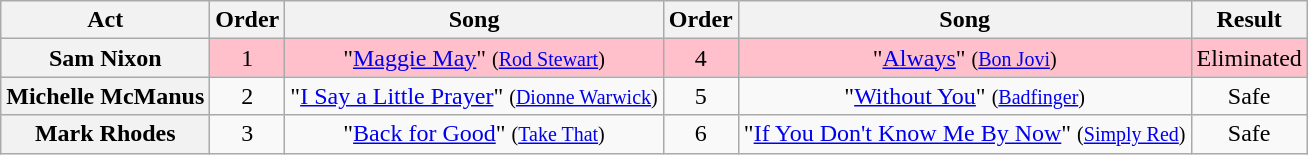<table class="wikitable plainrowheaders" style="text-align:center;">
<tr>
<th scope="col">Act</th>
<th scope="col">Order</th>
<th scope="col">Song</th>
<th scope="col">Order</th>
<th scope="col">Song</th>
<th scope="col">Result</th>
</tr>
<tr style="background:pink;">
<th scope="row">Sam Nixon</th>
<td>1</td>
<td>"<a href='#'>Maggie May</a>" <small>(<a href='#'>Rod Stewart</a>)</small></td>
<td>4</td>
<td>"<a href='#'>Always</a>" <small>(<a href='#'>Bon Jovi</a>)</small></td>
<td>Eliminated</td>
</tr>
<tr>
<th scope="row">Michelle McManus</th>
<td>2</td>
<td>"<a href='#'>I Say a Little Prayer</a>" <small>(<a href='#'>Dionne Warwick</a>)</small></td>
<td>5</td>
<td>"<a href='#'>Without You</a>"  <small>(<a href='#'>Badfinger</a>)</small></td>
<td>Safe</td>
</tr>
<tr>
<th scope="row">Mark Rhodes</th>
<td>3</td>
<td>"<a href='#'>Back for Good</a>" <small>(<a href='#'>Take That</a>)</small></td>
<td>6</td>
<td>"<a href='#'>If You Don't Know Me By Now</a>" <small>(<a href='#'>Simply Red</a>)</small></td>
<td>Safe</td>
</tr>
</table>
